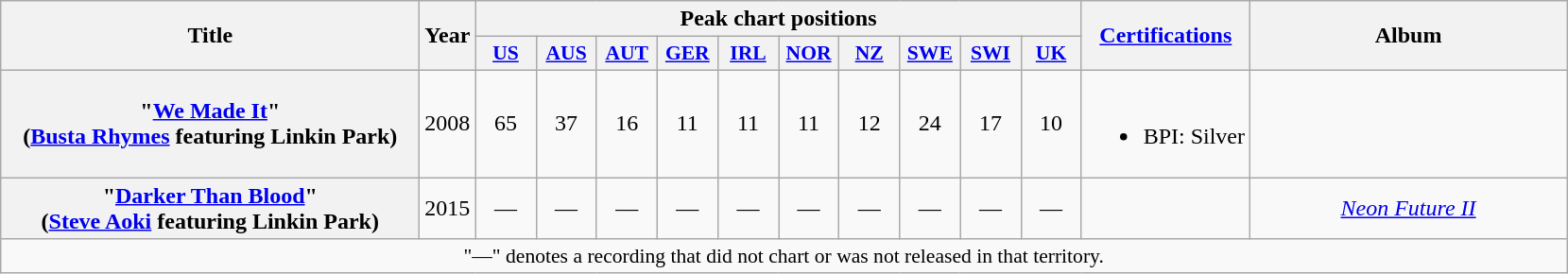<table class="wikitable plainrowheaders" style="text-align:center;">
<tr>
<th scope="col" rowspan="2" style="width:18em;">Title</th>
<th scope="col" rowspan="2">Year</th>
<th scope="col" colspan="10">Peak chart positions</th>
<th scope="col" rowspan="2"><a href='#'>Certifications</a></th>
<th scope="col" rowspan="2" style="width:13.5em;">Album</th>
</tr>
<tr>
<th scope="col" style="width:2.5em;font-size:90%;"><a href='#'>US</a><br></th>
<th scope="col" style="width:2.5em;font-size:90%;"><a href='#'>AUS</a><br></th>
<th scope="col" style="width:2.5em;font-size:90%;"><a href='#'>AUT</a><br></th>
<th scope="col" style="width:2.5em;font-size:90%;"><a href='#'>GER</a><br></th>
<th scope="col" style="width:2.5em;font-size:90%;"><a href='#'>IRL</a><br></th>
<th scope="col" style="width:2.5em;font-size:90%;"><a href='#'>NOR</a><br></th>
<th scope="col" style="width:2.5em;font-size:90%;"><a href='#'>NZ</a><br></th>
<th scope="col" style="width:2.5em;font-size:90%;"><a href='#'>SWE</a><br></th>
<th scope="col" style="width:2.5em;font-size:90%;"><a href='#'>SWI</a><br></th>
<th scope="col" style="width:2.5em;font-size:90%;"><a href='#'>UK</a><br></th>
</tr>
<tr>
<th scope="row">"<a href='#'>We Made It</a>"<br><span>(<a href='#'>Busta Rhymes</a> featuring Linkin Park)</span></th>
<td>2008</td>
<td>65</td>
<td>37</td>
<td>16</td>
<td>11</td>
<td>11</td>
<td>11</td>
<td>12</td>
<td>24</td>
<td>17</td>
<td>10</td>
<td><br><ul><li>BPI: Silver</li></ul></td>
<td></td>
</tr>
<tr>
<th scope="row">"<a href='#'>Darker Than Blood</a>"<br><span>(<a href='#'>Steve Aoki</a> featuring Linkin Park)</span></th>
<td>2015</td>
<td>—</td>
<td>—</td>
<td>—</td>
<td>—</td>
<td>—</td>
<td>—</td>
<td>—</td>
<td>—</td>
<td>—</td>
<td>—</td>
<td></td>
<td><em><a href='#'>Neon Future II</a></em></td>
</tr>
<tr>
<td colspan="14" style="font-size:90%">"—" denotes a recording that did not chart or was not released in that territory.</td>
</tr>
</table>
